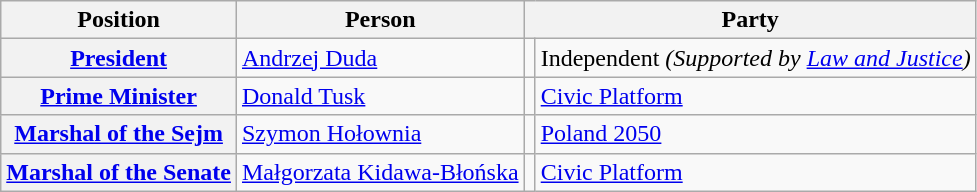<table class="wikitable">
<tr>
<th>Position</th>
<th>Person</th>
<th colspan=2>Party</th>
</tr>
<tr>
<th><a href='#'>President</a></th>
<td><a href='#'>Andrzej Duda</a></td>
<td></td>
<td>Independent <em>(Supported by <a href='#'>Law and Justice</a>)</em></td>
</tr>
<tr>
<th><a href='#'>Prime Minister</a></th>
<td><a href='#'>Donald Tusk</a></td>
<td></td>
<td><a href='#'>Civic Platform</a></td>
</tr>
<tr>
<th><a href='#'>Marshal of the Sejm</a></th>
<td><a href='#'>Szymon Hołownia</a></td>
<td></td>
<td><a href='#'>Poland 2050</a></td>
</tr>
<tr>
<th><a href='#'>Marshal of the Senate</a></th>
<td><a href='#'>Małgorzata Kidawa-Błońska</a></td>
<td></td>
<td><a href='#'>Civic Platform</a></td>
</tr>
</table>
